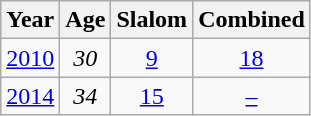<table class=wikitable style="text-align:center">
<tr>
<th>Year</th>
<th>Age</th>
<th>Slalom</th>
<th>Combined</th>
</tr>
<tr>
<td><a href='#'>2010</a></td>
<td><em>30</em></td>
<td><a href='#'>9</a></td>
<td><a href='#'>18</a></td>
</tr>
<tr>
<td><a href='#'>2014</a></td>
<td><em>34</em></td>
<td><a href='#'>15</a></td>
<td><a href='#'>–</a></td>
</tr>
</table>
